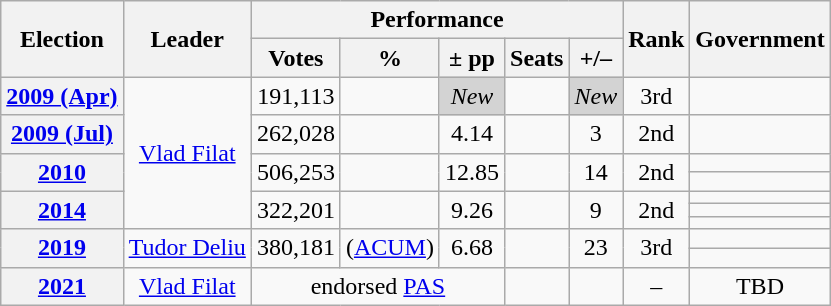<table class=wikitable style=text-align:center>
<tr>
<th rowspan="2"><strong>Election</strong></th>
<th rowspan="2">Leader</th>
<th colspan="5" scope="col">Performance</th>
<th rowspan="2">Rank</th>
<th rowspan="2">Government</th>
</tr>
<tr>
<th><strong>Votes</strong></th>
<th><strong>%</strong></th>
<th><strong>± pp</strong></th>
<th><strong>Seats</strong></th>
<th><strong>+/–</strong></th>
</tr>
<tr>
<th rowspan="1"><a href='#'>2009 (Apr)</a></th>
<td rowspan="7"><a href='#'>Vlad Filat</a></td>
<td rowspan="1">191,113</td>
<td rowspan="1"></td>
<td rowspan="1" bgcolor="lightgrey"><em>New</em></td>
<td rowspan="1"></td>
<td rowspan="1" bgcolor="lightgrey"><em>New</em></td>
<td rowspan="1">3rd</td>
<td></td>
</tr>
<tr>
<th rowspan="1"><a href='#'>2009 (Jul)</a></th>
<td rowspan="1">262,028</td>
<td rowspan="1"></td>
<td rowspan="1"> 4.14</td>
<td rowspan="1"></td>
<td rowspan="1"> 3</td>
<td rowspan="1"> 2nd</td>
<td></td>
</tr>
<tr>
<th rowspan="2"><a href='#'>2010</a></th>
<td rowspan="2">506,253</td>
<td rowspan="2"></td>
<td rowspan="2"> 12.85</td>
<td rowspan="2"></td>
<td rowspan="2"> 14</td>
<td rowspan="2"> 2nd</td>
<td></td>
</tr>
<tr>
<td></td>
</tr>
<tr>
<th rowspan="3"><a href='#'>2014</a></th>
<td rowspan="3">322,201</td>
<td rowspan="3"></td>
<td rowspan="3"> 9.26</td>
<td rowspan="3"></td>
<td rowspan="3"> 9</td>
<td rowspan="3"> 2nd</td>
<td></td>
</tr>
<tr>
<td></td>
</tr>
<tr>
<td></td>
</tr>
<tr>
<th rowspan="2"><a href='#'>2019</a></th>
<td rowspan="2"><a href='#'>Tudor Deliu</a></td>
<td rowspan="2">380,181</td>
<td rowspan="2">(<a href='#'>ACUM</a>)</td>
<td rowspan="2"> 6.68</td>
<td rowspan="2"></td>
<td rowspan="2"> 23</td>
<td rowspan="2"> 3rd</td>
<td></td>
</tr>
<tr>
<td></td>
</tr>
<tr>
<th rowspan="1"><a href='#'>2021</a></th>
<td><a href='#'>Vlad Filat</a></td>
<td colspan="3">endorsed <a href='#'>PAS</a></td>
<td rowspan="1"></td>
<td rowspan="1"></td>
<td rowspan="1">–</td>
<td>TBD</td>
</tr>
</table>
